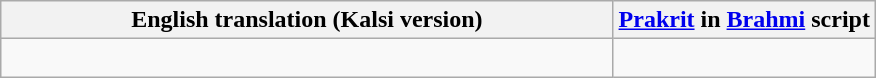<table class = "wikitable center">
<tr>
<th scope = "col" align=center>English translation (Kalsi version)</th>
<th><a href='#'>Prakrit</a> in <a href='#'>Brahmi</a> script</th>
</tr>
<tr>
<td align = left><br></td>
<td align = center width = "30%"><br></td>
</tr>
</table>
